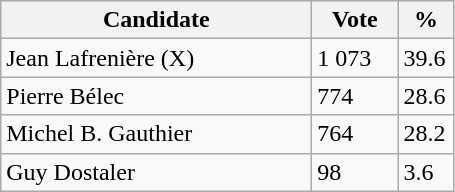<table class="wikitable">
<tr>
<th bgcolor="#DDDDFF" width="200px">Candidate</th>
<th bgcolor="#DDDDFF" width="50px">Vote</th>
<th bgcolor="#DDDDFF" width="30px">%</th>
</tr>
<tr>
<td>Jean Lafrenière (X)</td>
<td>1 073</td>
<td>39.6</td>
</tr>
<tr>
<td>Pierre Bélec</td>
<td>774</td>
<td>28.6</td>
</tr>
<tr>
<td>Michel B. Gauthier</td>
<td>764</td>
<td>28.2</td>
</tr>
<tr>
<td>Guy Dostaler</td>
<td>98</td>
<td>3.6</td>
</tr>
</table>
